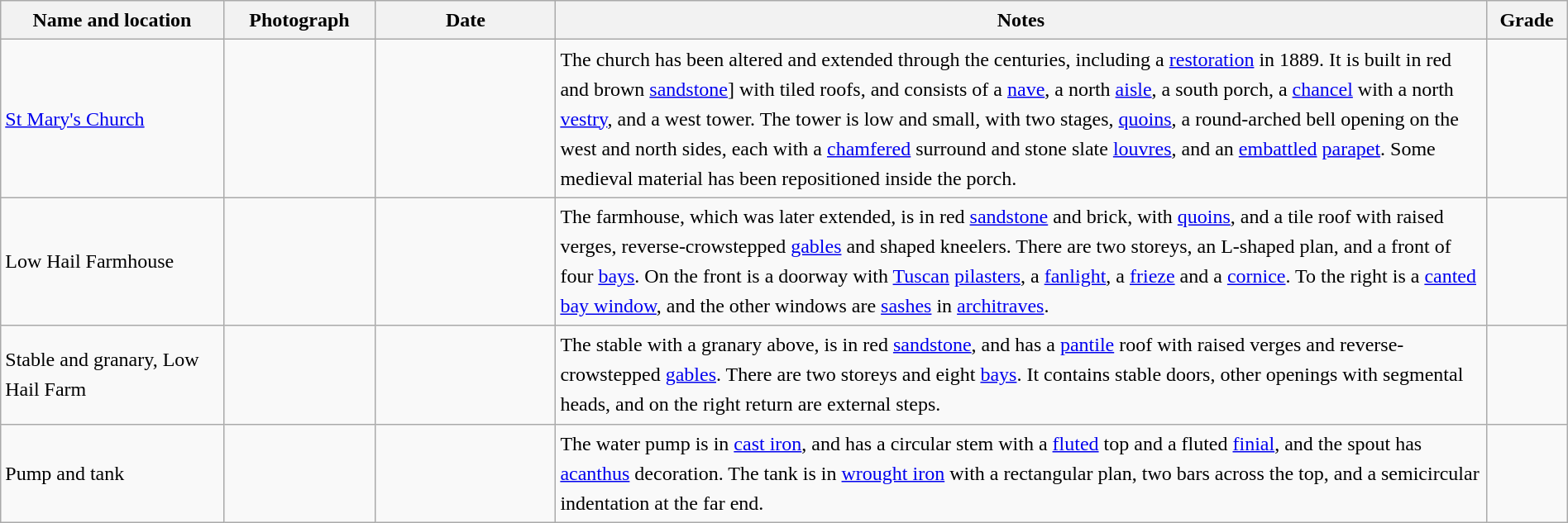<table class="wikitable sortable plainrowheaders" style="width:100%; border:0px; text-align:left; line-height:150%">
<tr>
<th scope="col"  style="width:150px">Name and location</th>
<th scope="col"  style="width:100px" class="unsortable">Photograph</th>
<th scope="col"  style="width:120px">Date</th>
<th scope="col"  style="width:650px" class="unsortable">Notes</th>
<th scope="col"  style="width:50px">Grade</th>
</tr>
<tr>
<td><a href='#'>St Mary's Church</a><br><small></small></td>
<td></td>
<td align="center"></td>
<td>The church has been altered and extended through the centuries, including a <a href='#'>restoration</a> in 1889.  It is built in red and brown <a href='#'>sandstone</a>] with tiled roofs, and consists of a <a href='#'>nave</a>, a north <a href='#'>aisle</a>, a south porch, a <a href='#'>chancel</a> with a north <a href='#'>vestry</a>, and a west tower.  The tower is low and small, with two stages, <a href='#'>quoins</a>, a round-arched bell opening on the west and north sides, each with a <a href='#'>chamfered</a> surround and stone slate <a href='#'>louvres</a>, and an <a href='#'>embattled</a> <a href='#'>parapet</a>.  Some medieval material has been repositioned inside the porch.</td>
<td align="center" ></td>
</tr>
<tr>
<td>Low Hail Farmhouse<br><small></small></td>
<td></td>
<td align="center"></td>
<td>The farmhouse, which was later extended, is in red <a href='#'>sandstone</a> and brick, with <a href='#'>quoins</a>, and a tile roof with raised verges, reverse-crowstepped <a href='#'>gables</a> and shaped kneelers.  There are two storeys, an L-shaped plan, and a front of four <a href='#'>bays</a>.  On the front is a doorway with <a href='#'>Tuscan</a> <a href='#'>pilasters</a>, a <a href='#'>fanlight</a>, a <a href='#'>frieze</a> and a <a href='#'>cornice</a>.  To the right is a <a href='#'>canted</a> <a href='#'>bay window</a>, and the other windows are <a href='#'>sashes</a> in <a href='#'>architraves</a>.</td>
<td align="center" ></td>
</tr>
<tr>
<td>Stable and granary, Low Hail Farm<br><small></small></td>
<td></td>
<td align="center"></td>
<td>The stable with a granary above, is in red <a href='#'>sandstone</a>, and has a <a href='#'>pantile</a> roof with raised verges and reverse-crowstepped <a href='#'>gables</a>.  There are two storeys and eight <a href='#'>bays</a>.  It contains stable doors, other openings with segmental heads, and on the right return are external steps.</td>
<td align="center" ></td>
</tr>
<tr>
<td>Pump and tank<br><small></small></td>
<td></td>
<td align="center"></td>
<td>The water pump is in <a href='#'>cast iron</a>, and has a circular stem with a <a href='#'>fluted</a> top and a fluted <a href='#'>finial</a>, and the spout has <a href='#'>acanthus</a> decoration.  The tank is in <a href='#'>wrought iron</a> with a rectangular plan, two bars across the top, and a semicircular indentation at the far end.</td>
<td align="center" ></td>
</tr>
<tr>
</tr>
</table>
